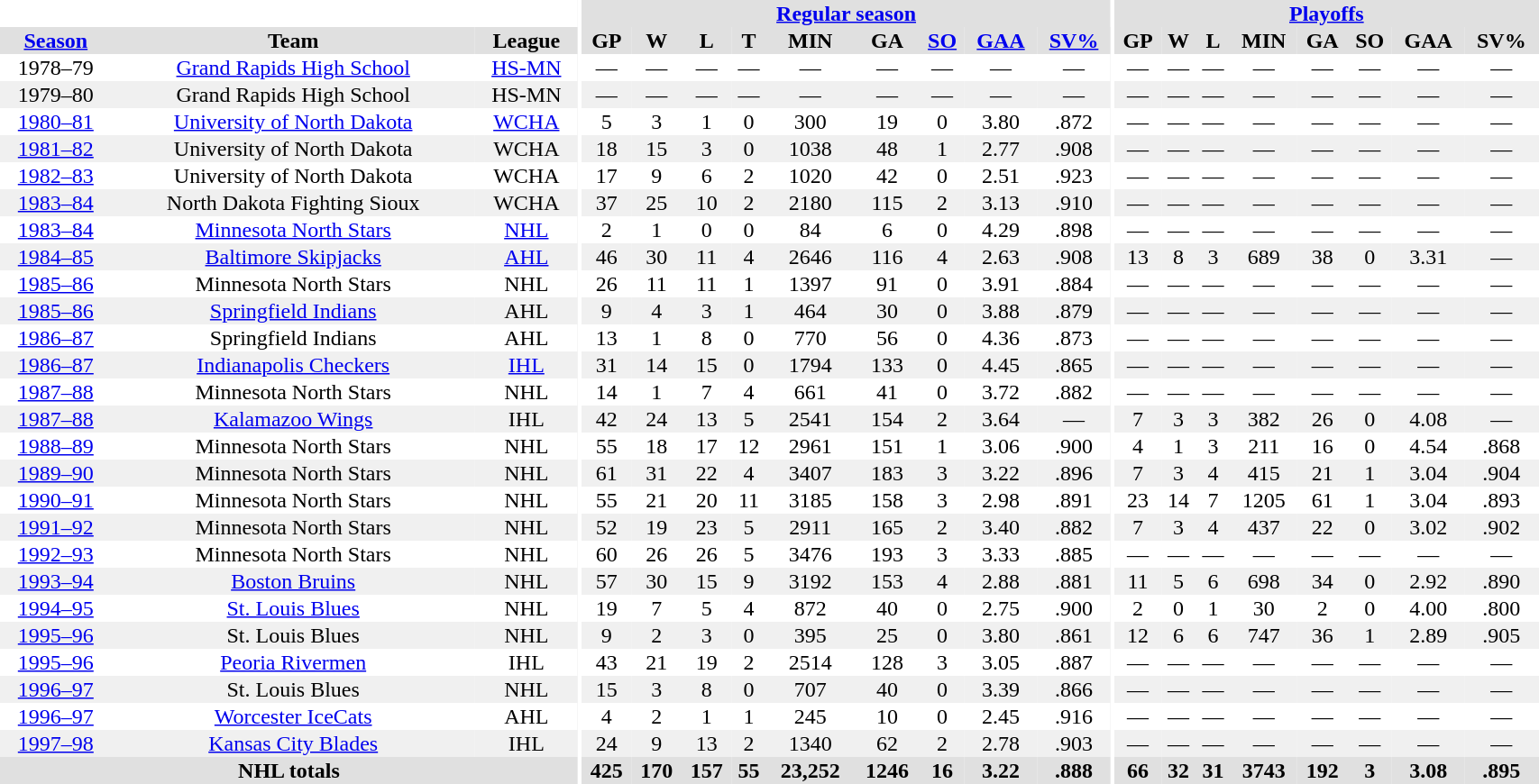<table border="0" cellpadding="1" cellspacing="0" style="width:90%; text-align:center;">
<tr bgcolor="#e0e0e0">
<th colspan="3" bgcolor="#ffffff"></th>
<th rowspan="99" bgcolor="#ffffff"></th>
<th colspan="9" bgcolor="#e0e0e0"><a href='#'>Regular season</a></th>
<th rowspan="99" bgcolor="#ffffff"></th>
<th colspan="8" bgcolor="#e0e0e0"><a href='#'>Playoffs</a></th>
</tr>
<tr bgcolor="#e0e0e0">
<th><a href='#'>Season</a></th>
<th>Team</th>
<th>League</th>
<th>GP</th>
<th>W</th>
<th>L</th>
<th>T</th>
<th>MIN</th>
<th>GA</th>
<th><a href='#'>SO</a></th>
<th><a href='#'>GAA</a></th>
<th><a href='#'>SV%</a></th>
<th>GP</th>
<th>W</th>
<th>L</th>
<th>MIN</th>
<th>GA</th>
<th>SO</th>
<th>GAA</th>
<th>SV%</th>
</tr>
<tr>
<td>1978–79</td>
<td><a href='#'>Grand Rapids High School</a></td>
<td><a href='#'>HS-MN</a></td>
<td>—</td>
<td>—</td>
<td>—</td>
<td>—</td>
<td>—</td>
<td>—</td>
<td>—</td>
<td>—</td>
<td>—</td>
<td>—</td>
<td>—</td>
<td>—</td>
<td>—</td>
<td>—</td>
<td>—</td>
<td>—</td>
<td>—</td>
</tr>
<tr bgcolor="#f0f0f0">
<td>1979–80</td>
<td>Grand Rapids High School</td>
<td>HS-MN</td>
<td>—</td>
<td>—</td>
<td>—</td>
<td>—</td>
<td>—</td>
<td>—</td>
<td>—</td>
<td>—</td>
<td>—</td>
<td>—</td>
<td>—</td>
<td>—</td>
<td>—</td>
<td>—</td>
<td>—</td>
<td>—</td>
<td>—</td>
</tr>
<tr>
<td><a href='#'>1980–81</a></td>
<td><a href='#'>University of North Dakota</a></td>
<td><a href='#'>WCHA</a></td>
<td>5</td>
<td>3</td>
<td>1</td>
<td>0</td>
<td>300</td>
<td>19</td>
<td>0</td>
<td>3.80</td>
<td>.872</td>
<td>—</td>
<td>—</td>
<td>—</td>
<td>—</td>
<td>—</td>
<td>—</td>
<td>—</td>
<td>—</td>
</tr>
<tr bgcolor="#f0f0f0">
<td><a href='#'>1981–82</a></td>
<td>University of North Dakota</td>
<td>WCHA</td>
<td>18</td>
<td>15</td>
<td>3</td>
<td>0</td>
<td>1038</td>
<td>48</td>
<td>1</td>
<td>2.77</td>
<td>.908</td>
<td>—</td>
<td>—</td>
<td>—</td>
<td>—</td>
<td>—</td>
<td>—</td>
<td>—</td>
<td>—</td>
</tr>
<tr>
<td><a href='#'>1982–83</a></td>
<td>University of North Dakota</td>
<td>WCHA</td>
<td>17</td>
<td>9</td>
<td>6</td>
<td>2</td>
<td>1020</td>
<td>42</td>
<td>0</td>
<td>2.51</td>
<td>.923</td>
<td>—</td>
<td>—</td>
<td>—</td>
<td>—</td>
<td>—</td>
<td>—</td>
<td>—</td>
<td>—</td>
</tr>
<tr bgcolor="#f0f0f0">
<td><a href='#'>1983–84</a></td>
<td>North Dakota Fighting Sioux</td>
<td>WCHA</td>
<td>37</td>
<td>25</td>
<td>10</td>
<td>2</td>
<td>2180</td>
<td>115</td>
<td>2</td>
<td>3.13</td>
<td>.910</td>
<td>—</td>
<td>—</td>
<td>—</td>
<td>—</td>
<td>—</td>
<td>—</td>
<td>—</td>
<td>—</td>
</tr>
<tr>
<td><a href='#'>1983–84</a></td>
<td><a href='#'>Minnesota North Stars</a></td>
<td><a href='#'>NHL</a></td>
<td>2</td>
<td>1</td>
<td>0</td>
<td>0</td>
<td>84</td>
<td>6</td>
<td>0</td>
<td>4.29</td>
<td>.898</td>
<td>—</td>
<td>—</td>
<td>—</td>
<td>—</td>
<td>—</td>
<td>—</td>
<td>—</td>
<td>—</td>
</tr>
<tr bgcolor="#f0f0f0">
<td><a href='#'>1984–85</a></td>
<td><a href='#'>Baltimore Skipjacks</a></td>
<td><a href='#'>AHL</a></td>
<td>46</td>
<td>30</td>
<td>11</td>
<td>4</td>
<td>2646</td>
<td>116</td>
<td>4</td>
<td>2.63</td>
<td>.908</td>
<td>13</td>
<td>8</td>
<td>3</td>
<td>689</td>
<td>38</td>
<td>0</td>
<td>3.31</td>
<td>—</td>
</tr>
<tr>
<td><a href='#'>1985–86</a></td>
<td>Minnesota North Stars</td>
<td>NHL</td>
<td>26</td>
<td>11</td>
<td>11</td>
<td>1</td>
<td>1397</td>
<td>91</td>
<td>0</td>
<td>3.91</td>
<td>.884</td>
<td>—</td>
<td>—</td>
<td>—</td>
<td>—</td>
<td>—</td>
<td>—</td>
<td>—</td>
<td>—</td>
</tr>
<tr bgcolor="#f0f0f0">
<td><a href='#'>1985–86</a></td>
<td><a href='#'>Springfield Indians</a></td>
<td>AHL</td>
<td>9</td>
<td>4</td>
<td>3</td>
<td>1</td>
<td>464</td>
<td>30</td>
<td>0</td>
<td>3.88</td>
<td>.879</td>
<td>—</td>
<td>—</td>
<td>—</td>
<td>—</td>
<td>—</td>
<td>—</td>
<td>—</td>
<td>—</td>
</tr>
<tr>
<td><a href='#'>1986–87</a></td>
<td>Springfield Indians</td>
<td>AHL</td>
<td>13</td>
<td>1</td>
<td>8</td>
<td>0</td>
<td>770</td>
<td>56</td>
<td>0</td>
<td>4.36</td>
<td>.873</td>
<td>—</td>
<td>—</td>
<td>—</td>
<td>—</td>
<td>—</td>
<td>—</td>
<td>—</td>
<td>—</td>
</tr>
<tr bgcolor="#f0f0f0">
<td><a href='#'>1986–87</a></td>
<td><a href='#'>Indianapolis Checkers</a></td>
<td><a href='#'>IHL</a></td>
<td>31</td>
<td>14</td>
<td>15</td>
<td>0</td>
<td>1794</td>
<td>133</td>
<td>0</td>
<td>4.45</td>
<td>.865</td>
<td>—</td>
<td>—</td>
<td>—</td>
<td>—</td>
<td>—</td>
<td>—</td>
<td>—</td>
<td>—</td>
</tr>
<tr>
<td><a href='#'>1987–88</a></td>
<td>Minnesota North Stars</td>
<td>NHL</td>
<td>14</td>
<td>1</td>
<td>7</td>
<td>4</td>
<td>661</td>
<td>41</td>
<td>0</td>
<td>3.72</td>
<td>.882</td>
<td>—</td>
<td>—</td>
<td>—</td>
<td>—</td>
<td>—</td>
<td>—</td>
<td>—</td>
<td>—</td>
</tr>
<tr bgcolor="#f0f0f0">
<td><a href='#'>1987–88</a></td>
<td><a href='#'>Kalamazoo Wings</a></td>
<td>IHL</td>
<td>42</td>
<td>24</td>
<td>13</td>
<td>5</td>
<td>2541</td>
<td>154</td>
<td>2</td>
<td>3.64</td>
<td>—</td>
<td>7</td>
<td>3</td>
<td>3</td>
<td>382</td>
<td>26</td>
<td>0</td>
<td>4.08</td>
<td>—</td>
</tr>
<tr>
<td><a href='#'>1988–89</a></td>
<td>Minnesota North Stars</td>
<td>NHL</td>
<td>55</td>
<td>18</td>
<td>17</td>
<td>12</td>
<td>2961</td>
<td>151</td>
<td>1</td>
<td>3.06</td>
<td>.900</td>
<td>4</td>
<td>1</td>
<td>3</td>
<td>211</td>
<td>16</td>
<td>0</td>
<td>4.54</td>
<td>.868</td>
</tr>
<tr bgcolor="#f0f0f0">
<td><a href='#'>1989–90</a></td>
<td>Minnesota North Stars</td>
<td>NHL</td>
<td>61</td>
<td>31</td>
<td>22</td>
<td>4</td>
<td>3407</td>
<td>183</td>
<td>3</td>
<td>3.22</td>
<td>.896</td>
<td>7</td>
<td>3</td>
<td>4</td>
<td>415</td>
<td>21</td>
<td>1</td>
<td>3.04</td>
<td>.904</td>
</tr>
<tr>
<td><a href='#'>1990–91</a></td>
<td>Minnesota North Stars</td>
<td>NHL</td>
<td>55</td>
<td>21</td>
<td>20</td>
<td>11</td>
<td>3185</td>
<td>158</td>
<td>3</td>
<td>2.98</td>
<td>.891</td>
<td>23</td>
<td>14</td>
<td>7</td>
<td>1205</td>
<td>61</td>
<td>1</td>
<td>3.04</td>
<td>.893</td>
</tr>
<tr bgcolor="#f0f0f0">
<td><a href='#'>1991–92</a></td>
<td>Minnesota North Stars</td>
<td>NHL</td>
<td>52</td>
<td>19</td>
<td>23</td>
<td>5</td>
<td>2911</td>
<td>165</td>
<td>2</td>
<td>3.40</td>
<td>.882</td>
<td>7</td>
<td>3</td>
<td>4</td>
<td>437</td>
<td>22</td>
<td>0</td>
<td>3.02</td>
<td>.902</td>
</tr>
<tr>
<td><a href='#'>1992–93</a></td>
<td>Minnesota North Stars</td>
<td>NHL</td>
<td>60</td>
<td>26</td>
<td>26</td>
<td>5</td>
<td>3476</td>
<td>193</td>
<td>3</td>
<td>3.33</td>
<td>.885</td>
<td>—</td>
<td>—</td>
<td>—</td>
<td>—</td>
<td>—</td>
<td>—</td>
<td>—</td>
<td>—</td>
</tr>
<tr bgcolor="#f0f0f0">
<td><a href='#'>1993–94</a></td>
<td><a href='#'>Boston Bruins</a></td>
<td>NHL</td>
<td>57</td>
<td>30</td>
<td>15</td>
<td>9</td>
<td>3192</td>
<td>153</td>
<td>4</td>
<td>2.88</td>
<td>.881</td>
<td>11</td>
<td>5</td>
<td>6</td>
<td>698</td>
<td>34</td>
<td>0</td>
<td>2.92</td>
<td>.890</td>
</tr>
<tr>
<td><a href='#'>1994–95</a></td>
<td><a href='#'>St. Louis Blues</a></td>
<td>NHL</td>
<td>19</td>
<td>7</td>
<td>5</td>
<td>4</td>
<td>872</td>
<td>40</td>
<td>0</td>
<td>2.75</td>
<td>.900</td>
<td>2</td>
<td>0</td>
<td>1</td>
<td>30</td>
<td>2</td>
<td>0</td>
<td>4.00</td>
<td>.800</td>
</tr>
<tr bgcolor="#f0f0f0">
<td><a href='#'>1995–96</a></td>
<td>St. Louis Blues</td>
<td>NHL</td>
<td>9</td>
<td>2</td>
<td>3</td>
<td>0</td>
<td>395</td>
<td>25</td>
<td>0</td>
<td>3.80</td>
<td>.861</td>
<td>12</td>
<td>6</td>
<td>6</td>
<td>747</td>
<td>36</td>
<td>1</td>
<td>2.89</td>
<td>.905</td>
</tr>
<tr>
<td><a href='#'>1995–96</a></td>
<td><a href='#'>Peoria Rivermen</a></td>
<td>IHL</td>
<td>43</td>
<td>21</td>
<td>19</td>
<td>2</td>
<td>2514</td>
<td>128</td>
<td>3</td>
<td>3.05</td>
<td>.887</td>
<td>—</td>
<td>—</td>
<td>—</td>
<td>—</td>
<td>—</td>
<td>—</td>
<td>—</td>
<td>—</td>
</tr>
<tr bgcolor="#f0f0f0">
<td><a href='#'>1996–97</a></td>
<td>St. Louis Blues</td>
<td>NHL</td>
<td>15</td>
<td>3</td>
<td>8</td>
<td>0</td>
<td>707</td>
<td>40</td>
<td>0</td>
<td>3.39</td>
<td>.866</td>
<td>—</td>
<td>—</td>
<td>—</td>
<td>—</td>
<td>—</td>
<td>—</td>
<td>—</td>
<td>—</td>
</tr>
<tr>
<td><a href='#'>1996–97</a></td>
<td><a href='#'>Worcester IceCats</a></td>
<td>AHL</td>
<td>4</td>
<td>2</td>
<td>1</td>
<td>1</td>
<td>245</td>
<td>10</td>
<td>0</td>
<td>2.45</td>
<td>.916</td>
<td>—</td>
<td>—</td>
<td>—</td>
<td>—</td>
<td>—</td>
<td>—</td>
<td>—</td>
<td>—</td>
</tr>
<tr bgcolor="#f0f0f0">
<td><a href='#'>1997–98</a></td>
<td><a href='#'>Kansas City Blades</a></td>
<td>IHL</td>
<td>24</td>
<td>9</td>
<td>13</td>
<td>2</td>
<td>1340</td>
<td>62</td>
<td>2</td>
<td>2.78</td>
<td>.903</td>
<td>—</td>
<td>—</td>
<td>—</td>
<td>—</td>
<td>—</td>
<td>—</td>
<td>—</td>
<td>—</td>
</tr>
<tr bgcolor="#e0e0e0">
<th colspan="3">NHL totals</th>
<th>425</th>
<th>170</th>
<th>157</th>
<th>55</th>
<th>23,252</th>
<th>1246</th>
<th>16</th>
<th>3.22</th>
<th>.888</th>
<th>66</th>
<th>32</th>
<th>31</th>
<th>3743</th>
<th>192</th>
<th>3</th>
<th>3.08</th>
<th>.895</th>
</tr>
</table>
